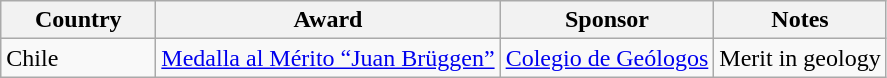<table Class="wikitable sortable">
<tr>
<th style="width:6em;">Country</th>
<th>Award</th>
<th>Sponsor</th>
<th>Notes</th>
</tr>
<tr>
<td>Chile</td>
<td><a href='#'>Medalla al Mérito “Juan Brüggen”</a></td>
<td><a href='#'>Colegio de Geólogos</a></td>
<td>Merit in geology</td>
</tr>
</table>
